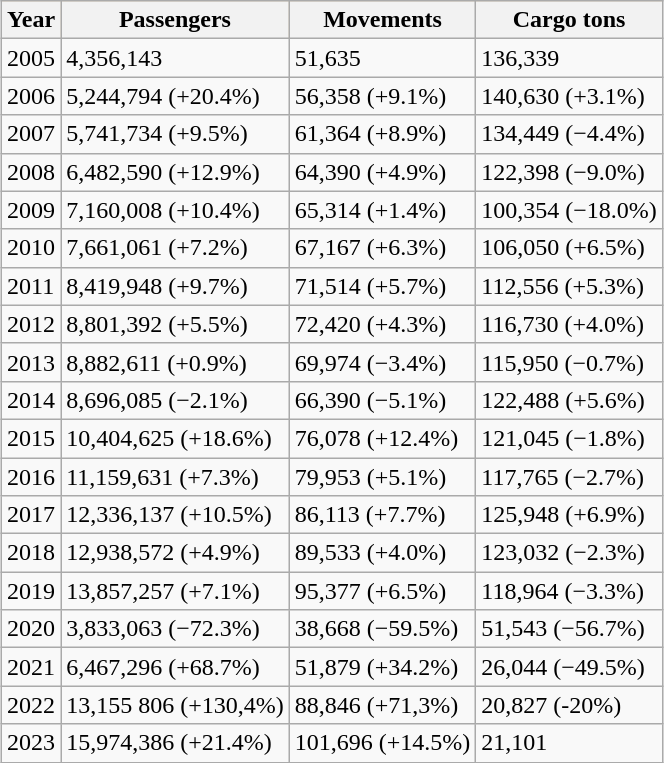<table class="wikitable sortable" width=align= style="margin:1em auto;">
<tr style="background:#ffdead;">
<th>Year</th>
<th>Passengers</th>
<th>Movements</th>
<th>Cargo tons</th>
</tr>
<tr style="text-align:left;">
<td>2005</td>
<td>4,356,143</td>
<td>51,635</td>
<td>136,339</td>
</tr>
<tr style="text-align:left;">
<td>2006</td>
<td>5,244,794 (+20.4%)</td>
<td>56,358 (+9.1%)</td>
<td>140,630 (+3.1%)</td>
</tr>
<tr style="text-align:left;">
<td>2007</td>
<td>5,741,734 (+9.5%)</td>
<td>61,364 (+8.9%)</td>
<td>134,449 (−4.4%)</td>
</tr>
<tr style="text-align:left;">
<td>2008</td>
<td>6,482,590 (+12.9%)</td>
<td>64,390 (+4.9%)</td>
<td>122,398 (−9.0%)</td>
</tr>
<tr style="text-align:left;">
<td>2009</td>
<td>7,160,008 (+10.4%)</td>
<td>65,314 (+1.4%)</td>
<td>100,354 (−18.0%)</td>
</tr>
<tr style="text-align:left;">
<td>2010</td>
<td>7,661,061 (+7.2%)</td>
<td>67,167 (+6.3%)</td>
<td>106,050 (+6.5%)</td>
</tr>
<tr style="text-align:left;">
<td>2011</td>
<td>8,419,948 (+9.7%)</td>
<td>71,514 (+5.7%)</td>
<td>112,556 (+5.3%)</td>
</tr>
<tr style="text-align:left;">
<td>2012</td>
<td>8,801,392 (+5.5%)</td>
<td>72,420 (+4.3%)</td>
<td>116,730 (+4.0%)</td>
</tr>
<tr style="text-align:left;">
<td>2013</td>
<td>8,882,611 (+0.9%)</td>
<td>69,974 (−3.4%)</td>
<td>115,950 (−0.7%)</td>
</tr>
<tr style="text-align:left;">
<td>2014</td>
<td>8,696,085 (−2.1%)</td>
<td>66,390 (−5.1%)</td>
<td>122,488 (+5.6%)</td>
</tr>
<tr style="text-align:left;">
<td>2015</td>
<td>10,404,625 (+18.6%)</td>
<td>76,078 (+12.4%)</td>
<td>121,045 (−1.8%)</td>
</tr>
<tr style="text-align:left;">
<td>2016</td>
<td>11,159,631 (+7.3%)</td>
<td>79,953 (+5.1%)</td>
<td>117,765 (−2.7%)</td>
</tr>
<tr style="text-align:left;">
<td>2017</td>
<td>12,336,137 (+10.5%)</td>
<td>86,113 (+7.7%)</td>
<td>125,948 (+6.9%)</td>
</tr>
<tr style="text-align:left;">
<td>2018</td>
<td>12,938,572 (+4.9%)</td>
<td>89,533 (+4.0%)</td>
<td>123,032 (−2.3%)</td>
</tr>
<tr style="text-align:left;">
<td>2019</td>
<td>13,857,257 (+7.1%)</td>
<td>95,377 (+6.5%)</td>
<td>118,964 (−3.3%)</td>
</tr>
<tr style="text-align:left;">
<td>2020</td>
<td>3,833,063 (−72.3%)</td>
<td>38,668 (−59.5%)</td>
<td>51,543 (−56.7%)</td>
</tr>
<tr style="text-align:left;">
<td>2021</td>
<td>6,467,296 (+68.7%)</td>
<td>51,879 (+34.2%)</td>
<td>26,044 (−49.5%)</td>
</tr>
<tr style="text-align:left;">
<td>2022</td>
<td>13,155 806 (+130,4%)</td>
<td>88,846 (+71,3%)</td>
<td>20,827 (-20%)</td>
</tr>
<tr style="text-align:left;">
<td>2023</td>
<td>15,974,386 (+21.4%)</td>
<td>101,696 (+14.5%)</td>
<td>21,101</td>
</tr>
</table>
